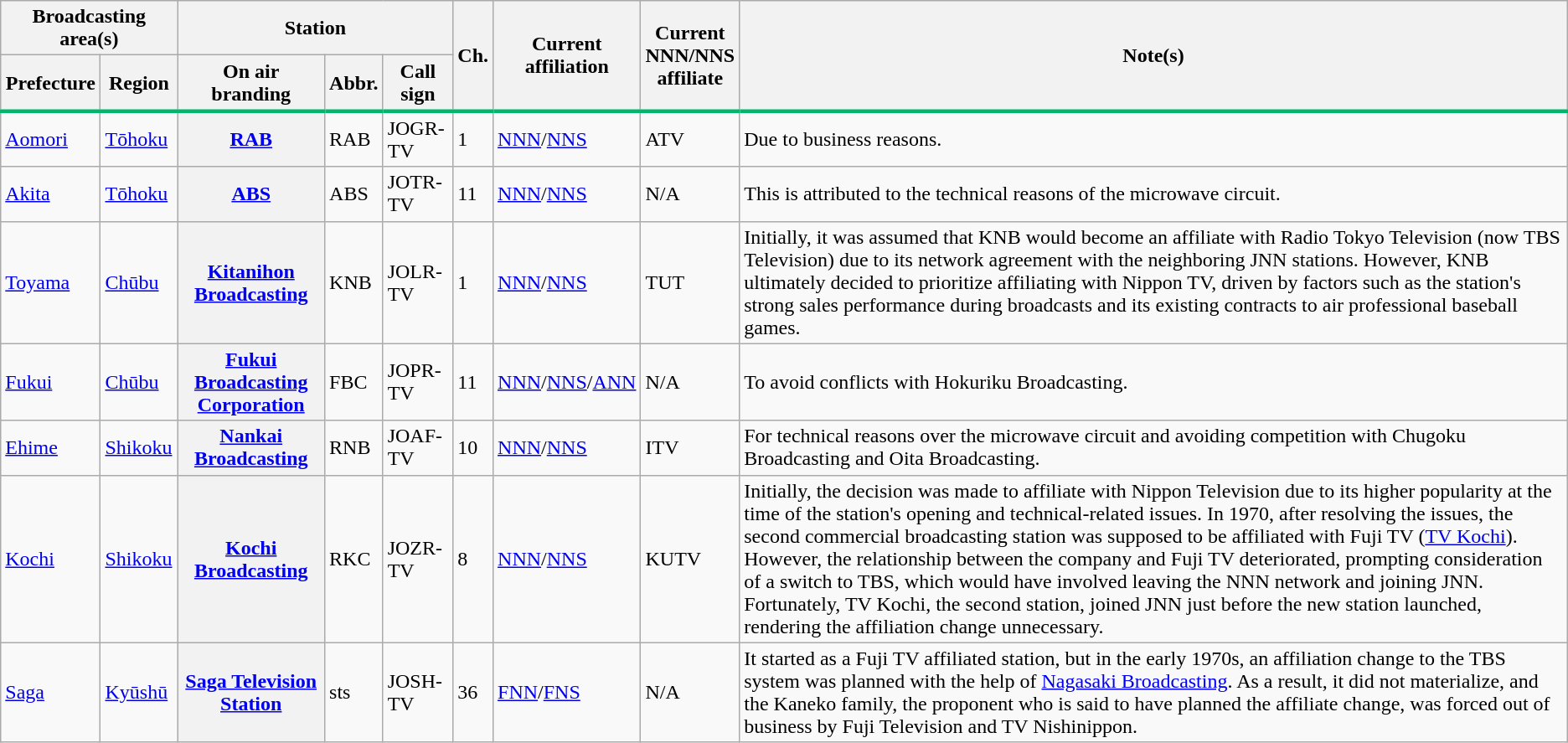<table class="wikitable sortable">
<tr>
<th colspan="2">Broadcasting area(s)</th>
<th colspan="3">Station</th>
<th rowspan="2" style="border-bottom:3px solid #00B66E;">Ch.</th>
<th rowspan="2" style="border-bottom:3px solid #00B66E;">Current<br>affiliation</th>
<th rowspan="2" style="border-bottom:3px solid #00B66E;">Current<br>NNN/NNS<br>affiliate</th>
<th rowspan="2" style="border-bottom:3px solid #00B66E;" class="unsortable">Note(s)</th>
</tr>
<tr>
<th style="border-bottom:3px solid #00B66E;">Prefecture</th>
<th style="border-bottom:3px solid #00B66E;">Region</th>
<th style="border-bottom:3px solid #00B66E;">On air branding</th>
<th style="border-bottom:3px solid #00B66E;">Abbr.</th>
<th style="border-bottom:3px solid #00B66E;">Call sign</th>
</tr>
<tr>
<td><a href='#'>Aomori</a></td>
<td><a href='#'>Tōhoku</a></td>
<th><a href='#'>RAB</a></th>
<td>RAB</td>
<td>JOGR-TV</td>
<td>1</td>
<td><a href='#'>NNN</a>/<a href='#'>NNS</a></td>
<td>ATV</td>
<td>Due to business reasons.</td>
</tr>
<tr>
<td><a href='#'>Akita</a></td>
<td><a href='#'>Tōhoku</a></td>
<th><a href='#'>ABS</a></th>
<td>ABS</td>
<td>JOTR-TV</td>
<td>11</td>
<td><a href='#'>NNN</a>/<a href='#'>NNS</a></td>
<td>N/A</td>
<td>This is attributed to the technical reasons of the microwave circuit.</td>
</tr>
<tr>
<td><a href='#'>Toyama</a></td>
<td><a href='#'>Chūbu</a></td>
<th><a href='#'>Kitanihon Broadcasting</a></th>
<td>KNB</td>
<td>JOLR-TV</td>
<td>1</td>
<td><a href='#'>NNN</a>/<a href='#'>NNS</a></td>
<td>TUT</td>
<td>Initially, it was assumed that KNB would become an affiliate with Radio Tokyo Television (now TBS Television) due to its network agreement with the neighboring JNN stations. However, KNB ultimately decided to prioritize affiliating with Nippon TV, driven by factors such as the station's strong sales performance during broadcasts and its existing contracts to air professional baseball games.</td>
</tr>
<tr>
<td><a href='#'>Fukui</a></td>
<td><a href='#'>Chūbu</a></td>
<th><a href='#'>Fukui Broadcasting Corporation</a></th>
<td>FBC</td>
<td>JOPR-TV</td>
<td>11</td>
<td><a href='#'>NNN</a>/<a href='#'>NNS</a>/<a href='#'>ANN</a></td>
<td>N/A</td>
<td>To avoid conflicts with Hokuriku Broadcasting.</td>
</tr>
<tr>
<td><a href='#'>Ehime</a></td>
<td><a href='#'>Shikoku</a></td>
<th><a href='#'>Nankai Broadcasting</a></th>
<td>RNB</td>
<td>JOAF-TV</td>
<td>10</td>
<td><a href='#'>NNN</a>/<a href='#'>NNS</a></td>
<td>ITV</td>
<td>For technical reasons over the microwave circuit and avoiding competition with Chugoku Broadcasting and Oita Broadcasting.</td>
</tr>
<tr>
<td><a href='#'>Kochi</a></td>
<td><a href='#'>Shikoku</a></td>
<th><a href='#'>Kochi Broadcasting</a></th>
<td>RKC</td>
<td>JOZR-TV</td>
<td>8</td>
<td><a href='#'>NNN</a>/<a href='#'>NNS</a></td>
<td>KUTV</td>
<td>Initially, the decision was made to affiliate with Nippon Television due to its higher popularity at the time of the station's opening and technical-related issues. In 1970, after resolving the issues, the second commercial broadcasting station was supposed to be affiliated with Fuji TV (<a href='#'>TV Kochi</a>). However, the relationship between the company and Fuji TV deteriorated, prompting consideration of a switch to TBS, which would have involved leaving the NNN network and joining JNN. Fortunately, TV Kochi, the second station, joined JNN just before the new station launched, rendering the affiliation change unnecessary.</td>
</tr>
<tr>
<td><a href='#'>Saga</a></td>
<td><a href='#'>Kyūshū</a></td>
<th><a href='#'>Saga Television Station</a></th>
<td>sts</td>
<td>JOSH-TV</td>
<td>36</td>
<td><a href='#'>FNN</a>/<a href='#'>FNS</a></td>
<td>N/A</td>
<td>It started as a Fuji TV affiliated station, but in the early 1970s, an affiliation change to the TBS system was planned with the help of <a href='#'>Nagasaki Broadcasting</a>. As a result, it did not materialize, and the Kaneko family, the proponent who is said to have planned the affiliate change, was forced out of business by Fuji Television and TV Nishinippon.</td>
</tr>
</table>
